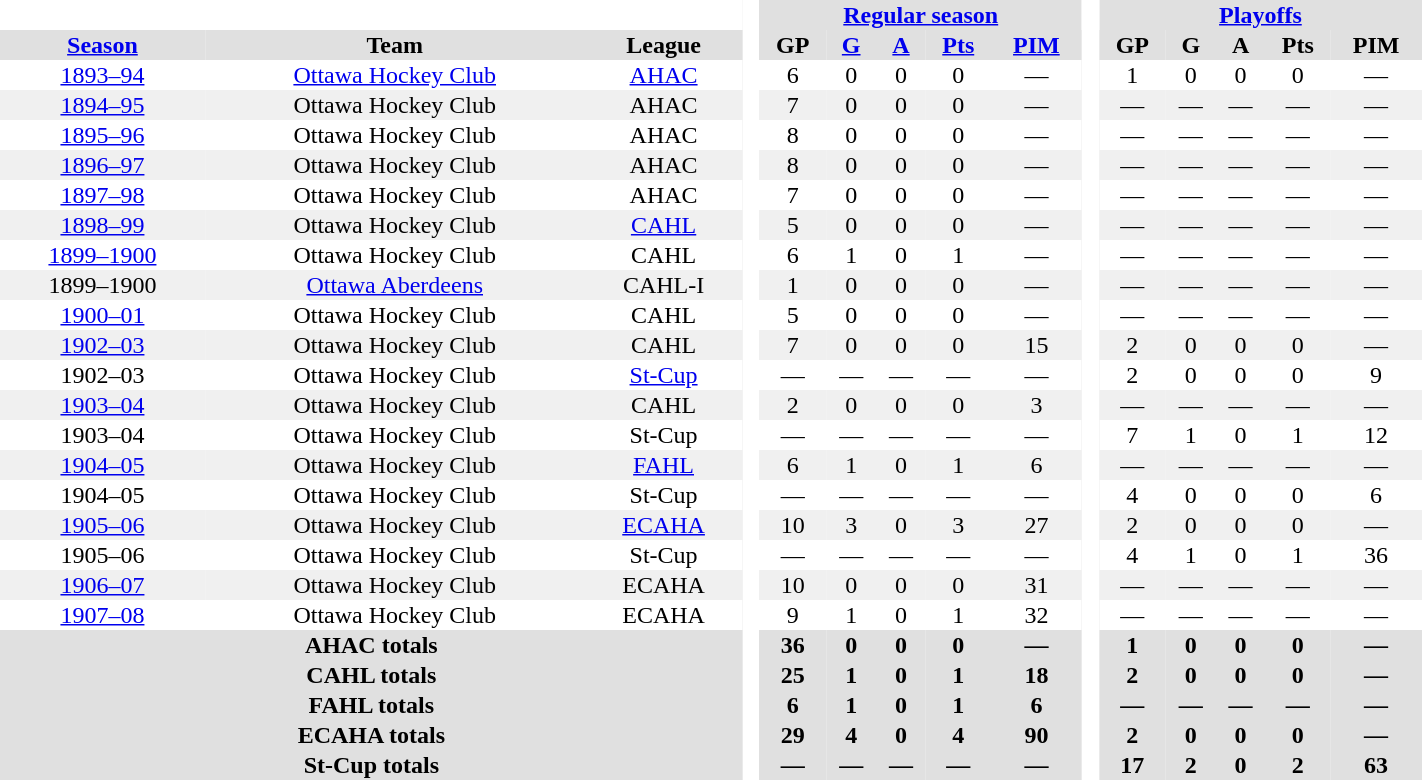<table BORDER="0" CELLPADDING="1" CELLSPACING="0" width="75%" style="text-align:center">
<tr bgcolor="#e0e0e0">
<th colspan="3" bgcolor="#ffffff"> </th>
<th rowspan="99" bgcolor="#ffffff"> </th>
<th colspan="5"><a href='#'>Regular season</a></th>
<th rowspan="99" bgcolor="#ffffff"> </th>
<th colspan="5"><a href='#'>Playoffs</a></th>
</tr>
<tr bgcolor="#e0e0e0">
<th><a href='#'>Season</a></th>
<th>Team</th>
<th>League</th>
<th>GP</th>
<th><a href='#'>G</a></th>
<th><a href='#'>A</a></th>
<th><a href='#'>Pts</a></th>
<th><a href='#'>PIM</a></th>
<th>GP</th>
<th>G</th>
<th>A</th>
<th>Pts</th>
<th>PIM</th>
</tr>
<tr>
<td><a href='#'>1893–94</a></td>
<td><a href='#'>Ottawa Hockey Club</a></td>
<td><a href='#'>AHAC</a></td>
<td>6</td>
<td>0</td>
<td>0</td>
<td>0</td>
<td>—</td>
<td>1</td>
<td>0</td>
<td>0</td>
<td>0</td>
<td>—</td>
</tr>
<tr bgcolor="#f0f0f0">
<td><a href='#'>1894–95</a></td>
<td>Ottawa Hockey Club</td>
<td>AHAC</td>
<td>7</td>
<td>0</td>
<td>0</td>
<td>0</td>
<td>—</td>
<td>—</td>
<td>—</td>
<td>—</td>
<td>—</td>
<td>—</td>
</tr>
<tr>
<td><a href='#'>1895–96</a></td>
<td>Ottawa Hockey Club</td>
<td>AHAC</td>
<td>8</td>
<td>0</td>
<td>0</td>
<td>0</td>
<td>—</td>
<td>—</td>
<td>—</td>
<td>—</td>
<td>—</td>
<td>—</td>
</tr>
<tr bgcolor="#f0f0f0">
<td><a href='#'>1896–97</a></td>
<td>Ottawa Hockey Club</td>
<td>AHAC</td>
<td>8</td>
<td>0</td>
<td>0</td>
<td>0</td>
<td>—</td>
<td>—</td>
<td>—</td>
<td>—</td>
<td>—</td>
<td>—</td>
</tr>
<tr>
<td><a href='#'>1897–98</a></td>
<td>Ottawa Hockey Club</td>
<td>AHAC</td>
<td>7</td>
<td>0</td>
<td>0</td>
<td>0</td>
<td>—</td>
<td>—</td>
<td>—</td>
<td>—</td>
<td>—</td>
<td>—</td>
</tr>
<tr bgcolor="#f0f0f0">
<td><a href='#'>1898–99</a></td>
<td>Ottawa Hockey Club</td>
<td><a href='#'>CAHL</a></td>
<td>5</td>
<td>0</td>
<td>0</td>
<td>0</td>
<td>—</td>
<td>—</td>
<td>—</td>
<td>—</td>
<td>—</td>
<td>—</td>
</tr>
<tr>
<td><a href='#'>1899–1900</a></td>
<td>Ottawa Hockey Club</td>
<td>CAHL</td>
<td>6</td>
<td>1</td>
<td>0</td>
<td>1</td>
<td>—</td>
<td>—</td>
<td>—</td>
<td>—</td>
<td>—</td>
<td>—</td>
</tr>
<tr bgcolor="#f0f0f0">
<td>1899–1900</td>
<td><a href='#'>Ottawa Aberdeens</a></td>
<td>CAHL-I</td>
<td>1</td>
<td>0</td>
<td>0</td>
<td>0</td>
<td>—</td>
<td>—</td>
<td>—</td>
<td>—</td>
<td>—</td>
<td>—</td>
</tr>
<tr>
<td><a href='#'>1900–01</a></td>
<td>Ottawa Hockey Club</td>
<td>CAHL</td>
<td>5</td>
<td>0</td>
<td>0</td>
<td>0</td>
<td>—</td>
<td>—</td>
<td>—</td>
<td>—</td>
<td>—</td>
<td>—</td>
</tr>
<tr bgcolor="#f0f0f0">
<td><a href='#'>1902–03</a></td>
<td>Ottawa Hockey Club</td>
<td>CAHL</td>
<td>7</td>
<td>0</td>
<td>0</td>
<td>0</td>
<td>15</td>
<td>2</td>
<td>0</td>
<td>0</td>
<td>0</td>
<td>—</td>
</tr>
<tr>
<td>1902–03</td>
<td>Ottawa Hockey Club</td>
<td><a href='#'>St-Cup</a></td>
<td>—</td>
<td>—</td>
<td>—</td>
<td>—</td>
<td>—</td>
<td>2</td>
<td>0</td>
<td>0</td>
<td>0</td>
<td>9</td>
</tr>
<tr bgcolor="#f0f0f0">
<td><a href='#'>1903–04</a></td>
<td>Ottawa Hockey Club</td>
<td>CAHL</td>
<td>2</td>
<td>0</td>
<td>0</td>
<td>0</td>
<td>3</td>
<td>—</td>
<td>—</td>
<td>—</td>
<td>—</td>
<td>—</td>
</tr>
<tr>
<td>1903–04</td>
<td>Ottawa Hockey Club</td>
<td>St-Cup</td>
<td>—</td>
<td>—</td>
<td>—</td>
<td>—</td>
<td>—</td>
<td>7</td>
<td>1</td>
<td>0</td>
<td>1</td>
<td>12</td>
</tr>
<tr bgcolor="#f0f0f0">
<td><a href='#'>1904–05</a></td>
<td>Ottawa Hockey Club</td>
<td><a href='#'>FAHL</a></td>
<td>6</td>
<td>1</td>
<td>0</td>
<td>1</td>
<td>6</td>
<td>—</td>
<td>—</td>
<td>—</td>
<td>—</td>
<td>—</td>
</tr>
<tr>
<td>1904–05</td>
<td>Ottawa Hockey Club</td>
<td>St-Cup</td>
<td>—</td>
<td>—</td>
<td>—</td>
<td>—</td>
<td>—</td>
<td>4</td>
<td>0</td>
<td>0</td>
<td>0</td>
<td>6</td>
</tr>
<tr bgcolor="#f0f0f0">
<td><a href='#'>1905–06</a></td>
<td>Ottawa Hockey Club</td>
<td><a href='#'>ECAHA</a></td>
<td>10</td>
<td>3</td>
<td>0</td>
<td>3</td>
<td>27</td>
<td>2</td>
<td>0</td>
<td>0</td>
<td>0</td>
<td>—</td>
</tr>
<tr>
<td>1905–06</td>
<td>Ottawa Hockey Club</td>
<td>St-Cup</td>
<td>—</td>
<td>—</td>
<td>—</td>
<td>—</td>
<td>—</td>
<td>4</td>
<td>1</td>
<td>0</td>
<td>1</td>
<td>36</td>
</tr>
<tr bgcolor="#f0f0f0">
<td><a href='#'>1906–07</a></td>
<td>Ottawa Hockey Club</td>
<td>ECAHA</td>
<td>10</td>
<td>0</td>
<td>0</td>
<td>0</td>
<td>31</td>
<td>—</td>
<td>—</td>
<td>—</td>
<td>—</td>
<td>—</td>
</tr>
<tr>
<td><a href='#'>1907–08</a></td>
<td>Ottawa Hockey Club</td>
<td>ECAHA</td>
<td>9</td>
<td>1</td>
<td>0</td>
<td>1</td>
<td>32</td>
<td>—</td>
<td>—</td>
<td>—</td>
<td>—</td>
<td>—</td>
</tr>
<tr bgcolor="#e0e0e0">
<th colspan="3">AHAC totals</th>
<th>36</th>
<th>0</th>
<th>0</th>
<th>0</th>
<th>—</th>
<th>1</th>
<th>0</th>
<th>0</th>
<th>0</th>
<th>—</th>
</tr>
<tr bgcolor="#e0e0e0">
<th colspan="3">CAHL totals</th>
<th>25</th>
<th>1</th>
<th>0</th>
<th>1</th>
<th>18</th>
<th>2</th>
<th>0</th>
<th>0</th>
<th>0</th>
<th>—</th>
</tr>
<tr bgcolor="#e0e0e0">
<th colspan="3">FAHL totals</th>
<th>6</th>
<th>1</th>
<th>0</th>
<th>1</th>
<th>6</th>
<th>—</th>
<th>—</th>
<th>—</th>
<th>—</th>
<th>—</th>
</tr>
<tr bgcolor="#e0e0e0">
<th colspan="3">ECAHA totals</th>
<th>29</th>
<th>4</th>
<th>0</th>
<th>4</th>
<th>90</th>
<th>2</th>
<th>0</th>
<th>0</th>
<th>0</th>
<th>—</th>
</tr>
<tr bgcolor="#e0e0e0">
<th colspan="3">St-Cup totals</th>
<th>—</th>
<th>—</th>
<th>—</th>
<th>—</th>
<th>—</th>
<th>17</th>
<th>2</th>
<th>0</th>
<th>2</th>
<th>63</th>
</tr>
</table>
